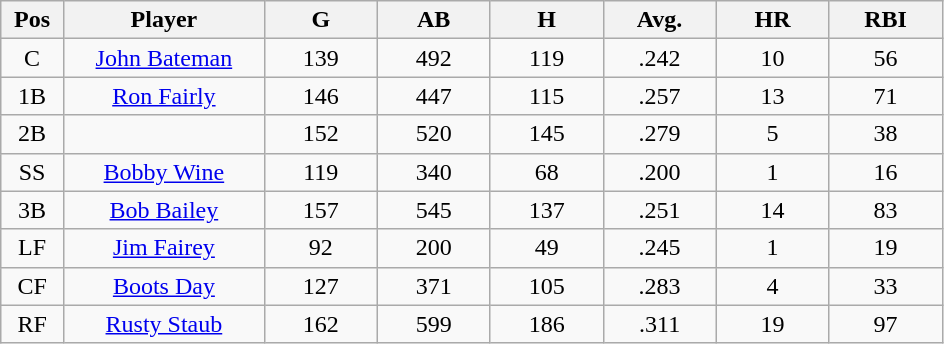<table class="wikitable sortable">
<tr>
<th bgcolor="#DDDDFF" width="5%">Pos</th>
<th bgcolor="#DDDDFF" width="16%">Player</th>
<th bgcolor="#DDDDFF" width="9%">G</th>
<th bgcolor="#DDDDFF" width="9%">AB</th>
<th bgcolor="#DDDDFF" width="9%">H</th>
<th bgcolor="#DDDDFF" width="9%">Avg.</th>
<th bgcolor="#DDDDFF" width="9%">HR</th>
<th bgcolor="#DDDDFF" width="9%">RBI</th>
</tr>
<tr align="center">
<td>C</td>
<td><a href='#'>John Bateman</a></td>
<td>139</td>
<td>492</td>
<td>119</td>
<td>.242</td>
<td>10</td>
<td>56</td>
</tr>
<tr align=center>
<td>1B</td>
<td><a href='#'>Ron Fairly</a></td>
<td>146</td>
<td>447</td>
<td>115</td>
<td>.257</td>
<td>13</td>
<td>71</td>
</tr>
<tr align=center>
<td>2B</td>
<td></td>
<td>152</td>
<td>520</td>
<td>145</td>
<td>.279</td>
<td>5</td>
<td>38</td>
</tr>
<tr align="center">
<td>SS</td>
<td><a href='#'>Bobby Wine</a></td>
<td>119</td>
<td>340</td>
<td>68</td>
<td>.200</td>
<td>1</td>
<td>16</td>
</tr>
<tr align=center>
<td>3B</td>
<td><a href='#'>Bob Bailey</a></td>
<td>157</td>
<td>545</td>
<td>137</td>
<td>.251</td>
<td>14</td>
<td>83</td>
</tr>
<tr align=center>
<td>LF</td>
<td><a href='#'>Jim Fairey</a></td>
<td>92</td>
<td>200</td>
<td>49</td>
<td>.245</td>
<td>1</td>
<td>19</td>
</tr>
<tr align=center>
<td>CF</td>
<td><a href='#'>Boots Day</a></td>
<td>127</td>
<td>371</td>
<td>105</td>
<td>.283</td>
<td>4</td>
<td>33</td>
</tr>
<tr align=center>
<td>RF</td>
<td><a href='#'>Rusty Staub</a></td>
<td>162</td>
<td>599</td>
<td>186</td>
<td>.311</td>
<td>19</td>
<td>97</td>
</tr>
</table>
